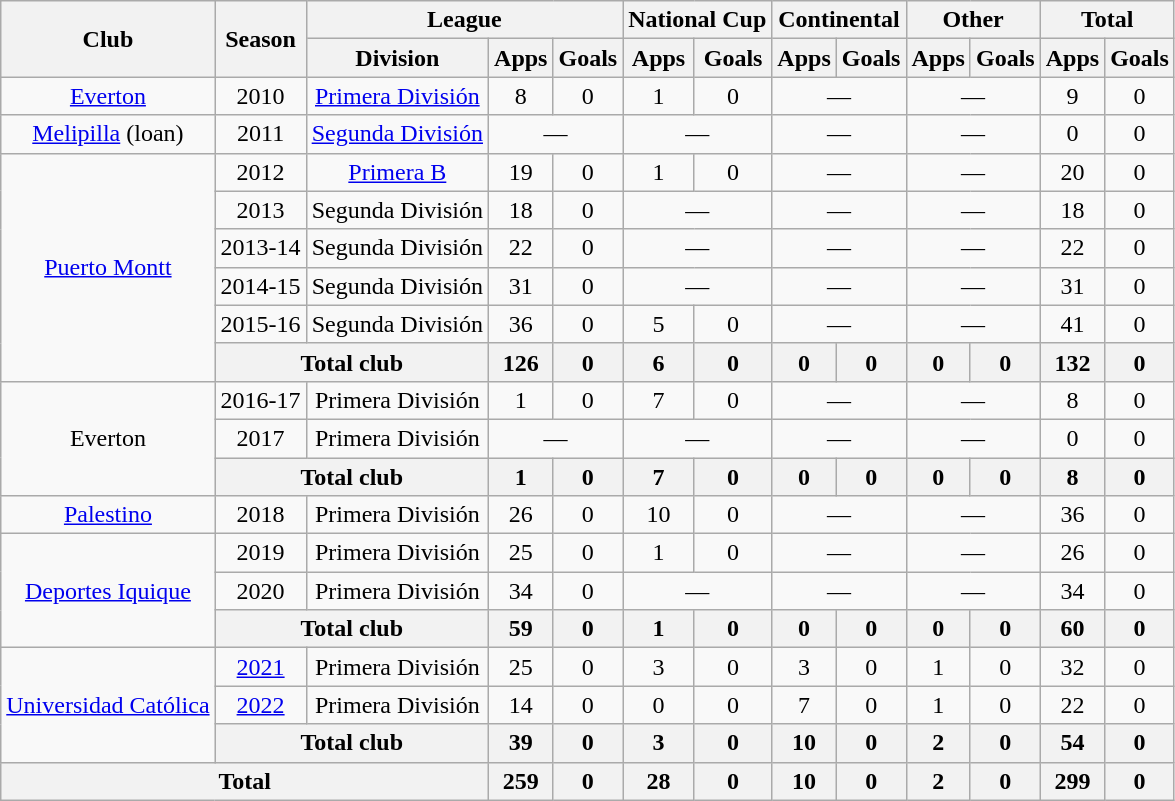<table class="wikitable" style="text-align: center;">
<tr>
<th rowspan="2">Club</th>
<th rowspan="2">Season</th>
<th colspan="3">League</th>
<th colspan="2">National Cup</th>
<th colspan="2">Continental</th>
<th colspan="2">Other</th>
<th colspan="2">Total</th>
</tr>
<tr>
<th>Division</th>
<th>Apps</th>
<th>Goals</th>
<th>Apps</th>
<th>Goals</th>
<th>Apps</th>
<th>Goals</th>
<th>Apps</th>
<th>Goals</th>
<th>Apps</th>
<th>Goals</th>
</tr>
<tr>
<td><a href='#'>Everton</a></td>
<td>2010</td>
<td><a href='#'>Primera División</a></td>
<td>8</td>
<td>0</td>
<td>1</td>
<td>0</td>
<td colspan="2">—</td>
<td colspan="2">—</td>
<td>9</td>
<td>0</td>
</tr>
<tr>
<td><a href='#'>Melipilla</a> (loan)</td>
<td>2011</td>
<td><a href='#'>Segunda División</a></td>
<td colspan="2">—</td>
<td colspan="2">—</td>
<td colspan="2">—</td>
<td colspan="2">—</td>
<td>0</td>
<td>0</td>
</tr>
<tr>
<td rowspan="6"><a href='#'>Puerto Montt</a></td>
<td>2012</td>
<td><a href='#'>Primera B</a></td>
<td>19</td>
<td>0</td>
<td>1</td>
<td>0</td>
<td colspan="2">—</td>
<td colspan="2">—</td>
<td>20</td>
<td>0</td>
</tr>
<tr>
<td>2013</td>
<td>Segunda División</td>
<td>18</td>
<td>0</td>
<td colspan="2">—</td>
<td colspan="2">—</td>
<td colspan="2">—</td>
<td>18</td>
<td>0</td>
</tr>
<tr>
<td>2013-14</td>
<td>Segunda División</td>
<td>22</td>
<td>0</td>
<td colspan="2">—</td>
<td colspan="2">—</td>
<td colspan="2">—</td>
<td>22</td>
<td>0</td>
</tr>
<tr>
<td>2014-15</td>
<td>Segunda División</td>
<td>31</td>
<td>0</td>
<td colspan="2">—</td>
<td colspan="2">—</td>
<td colspan="2">—</td>
<td>31</td>
<td>0</td>
</tr>
<tr>
<td>2015-16</td>
<td>Segunda División</td>
<td>36</td>
<td>0</td>
<td>5</td>
<td>0</td>
<td colspan="2">—</td>
<td colspan="2">—</td>
<td>41</td>
<td>0</td>
</tr>
<tr>
<th colspan="2">Total club</th>
<th>126</th>
<th>0</th>
<th>6</th>
<th>0</th>
<th>0</th>
<th>0</th>
<th>0</th>
<th>0</th>
<th>132</th>
<th>0</th>
</tr>
<tr>
<td rowspan="3">Everton</td>
<td>2016-17</td>
<td>Primera División</td>
<td>1</td>
<td>0</td>
<td>7</td>
<td>0</td>
<td colspan="2">—</td>
<td colspan="2">—</td>
<td>8</td>
<td>0</td>
</tr>
<tr>
<td>2017</td>
<td>Primera División</td>
<td colspan="2">—</td>
<td colspan="2">—</td>
<td colspan="2">—</td>
<td colspan="2">—</td>
<td>0</td>
<td>0</td>
</tr>
<tr>
<th colspan="2">Total club</th>
<th>1</th>
<th>0</th>
<th>7</th>
<th>0</th>
<th>0</th>
<th>0</th>
<th>0</th>
<th>0</th>
<th>8</th>
<th>0</th>
</tr>
<tr>
<td><a href='#'>Palestino</a></td>
<td>2018</td>
<td>Primera División</td>
<td>26</td>
<td>0</td>
<td>10</td>
<td>0</td>
<td colspan="2">—</td>
<td colspan="2">—</td>
<td>36</td>
<td>0</td>
</tr>
<tr>
<td rowspan="3"><a href='#'>Deportes Iquique</a></td>
<td>2019</td>
<td>Primera División</td>
<td>25</td>
<td>0</td>
<td>1</td>
<td>0</td>
<td colspan="2">—</td>
<td colspan="2">—</td>
<td>26</td>
<td>0</td>
</tr>
<tr>
<td>2020</td>
<td>Primera División</td>
<td>34</td>
<td>0</td>
<td colspan="2">—</td>
<td colspan="2">—</td>
<td colspan="2">—</td>
<td>34</td>
<td>0</td>
</tr>
<tr>
<th colspan="2">Total club</th>
<th>59</th>
<th>0</th>
<th>1</th>
<th>0</th>
<th>0</th>
<th>0</th>
<th>0</th>
<th>0</th>
<th>60</th>
<th>0</th>
</tr>
<tr>
<td rowspan="3"><a href='#'>Universidad Católica</a></td>
<td><a href='#'>2021</a></td>
<td>Primera División</td>
<td>25</td>
<td>0</td>
<td>3</td>
<td>0</td>
<td>3</td>
<td>0</td>
<td>1</td>
<td>0</td>
<td>32</td>
<td>0</td>
</tr>
<tr>
<td><a href='#'>2022</a></td>
<td>Primera División</td>
<td>14</td>
<td>0</td>
<td>0</td>
<td>0</td>
<td>7</td>
<td>0</td>
<td>1</td>
<td>0</td>
<td>22</td>
<td>0</td>
</tr>
<tr>
<th colspan="2">Total club</th>
<th>39</th>
<th>0</th>
<th>3</th>
<th>0</th>
<th>10</th>
<th>0</th>
<th>2</th>
<th>0</th>
<th>54</th>
<th>0</th>
</tr>
<tr>
<th colspan="3">Total</th>
<th>259</th>
<th>0</th>
<th>28</th>
<th>0</th>
<th>10</th>
<th>0</th>
<th>2</th>
<th>0</th>
<th>299</th>
<th>0</th>
</tr>
</table>
